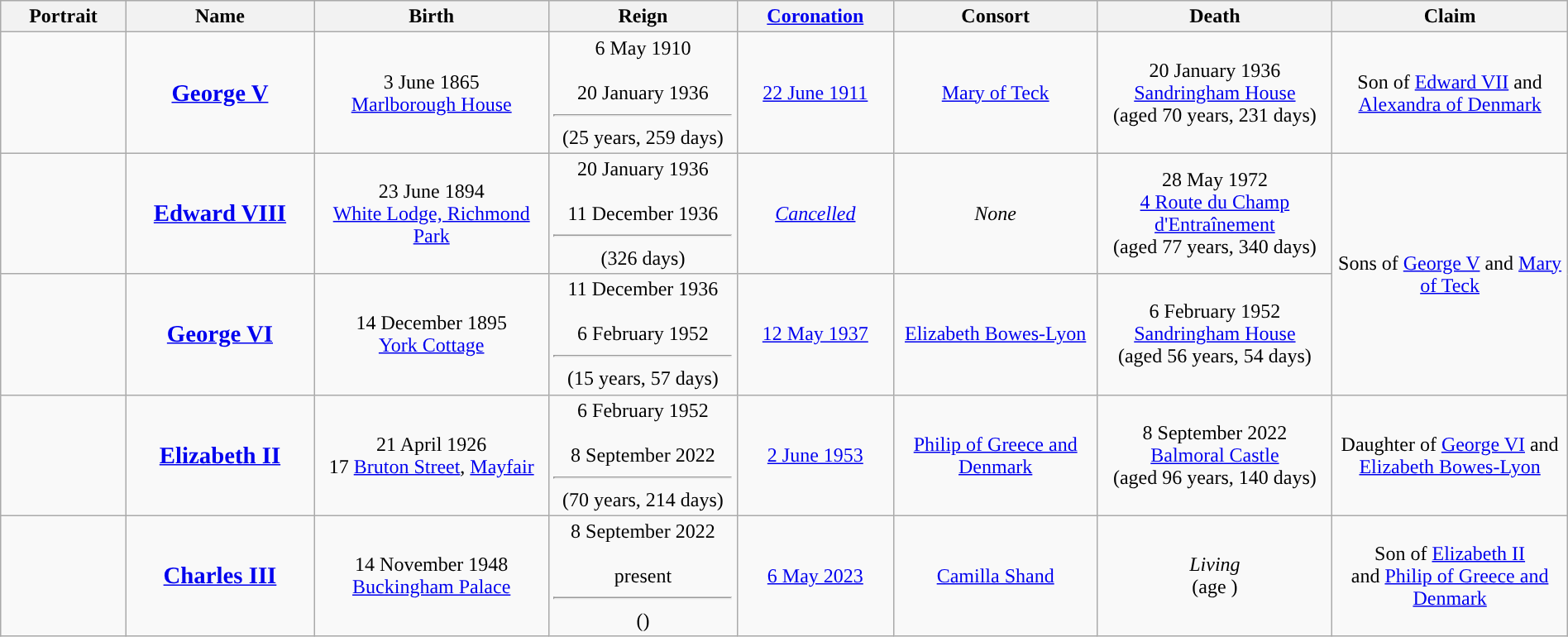<table style="text-align:center; width:100%" class="wikitable">
<tr>
<th style="width:8%;">Portrait</th>
<th style="width:12%;">Name</th>
<th style="width:15%;">Birth</th>
<th style="width:12%;">Reign</th>
<th style="width:10%;"><a href='#'>Coronation</a></th>
<th style="width:13%;">Consort</th>
<th style="width:15%;">Death</th>
<th style="width:15%;">Claim</th>
</tr>
<tr>
<td></td>
<td><big><strong><a href='#'>George V</a></strong></big></td>
<td>3 June 1865<br><a href='#'>Marlborough House</a></td>
<td>6 May 1910<br><br>20 January 1936<br><hr>(25 years, 259 days)</td>
<td><a href='#'>22 June 1911</a></td>
<td><a href='#'>Mary of Teck</a></td>
<td>20 January 1936<br><a href='#'>Sandringham House</a><br>(aged 70 years, 231 days)</td>
<td>Son of <a href='#'>Edward VII</a> and <a href='#'>Alexandra of Denmark</a></td>
</tr>
<tr>
<td></td>
<td><big><strong><a href='#'>Edward VIII</a></strong></big></td>
<td>23 June 1894<br><a href='#'>White Lodge, Richmond Park</a></td>
<td>20 January 1936<br><br>11 December 1936<br><hr>(326 days)</td>
<td><a href='#'><em>Cancelled</em></a></td>
<td><em>None</em></td>
<td>28 May 1972<br><a href='#'>4 Route du Champ d'Entraînement</a><br>(aged 77 years, 340 days)</td>
<td rowspan=2>Sons of <a href='#'>George V</a> and <a href='#'>Mary of Teck</a></td>
</tr>
<tr>
<td></td>
<td><big><strong><a href='#'>George VI</a></strong></big></td>
<td>14 December 1895<br><a href='#'>York Cottage</a></td>
<td>11 December 1936<br><br>6 February 1952<br><hr>(15 years, 57 days)</td>
<td><a href='#'>12 May 1937</a></td>
<td><a href='#'>Elizabeth Bowes-Lyon</a></td>
<td>6 February 1952<br><a href='#'>Sandringham House</a><br>(aged 56 years, 54 days)</td>
</tr>
<tr>
<td></td>
<td><big><strong><a href='#'>Elizabeth II</a></strong></big></td>
<td>21 April 1926<br>17 <a href='#'>Bruton Street</a>, <a href='#'>Mayfair</a></td>
<td>6 February 1952<br><br>8 September 2022<br><hr>(70 years, 214 days)</td>
<td><a href='#'>2 June 1953</a></td>
<td><a href='#'>Philip of Greece and Denmark</a></td>
<td>8 September 2022<br><a href='#'>Balmoral Castle</a><br>(aged 96 years, 140 days)</td>
<td>Daughter of <a href='#'>George VI</a> and <a href='#'>Elizabeth Bowes-Lyon</a></td>
</tr>
<tr>
<td></td>
<td><big><strong><a href='#'>Charles III</a></strong></big></td>
<td>14 November 1948<br><a href='#'>Buckingham Palace</a></td>
<td>8 September 2022<br><br>present<br><hr>()</td>
<td><a href='#'>6 May 2023</a></td>
<td><a href='#'>Camilla Shand</a></td>
<td><em>Living</em><br>(age )</td>
<td>Son of <a href='#'>Elizabeth II</a><br>and <a href='#'>Philip of Greece and Denmark</a></td>
</tr>
</table>
